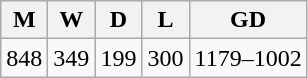<table class="wikitable">
<tr>
<th>M</th>
<th>W</th>
<th>D</th>
<th>L</th>
<th>GD</th>
</tr>
<tr>
<td>848</td>
<td>349</td>
<td>199</td>
<td>300</td>
<td>1179–1002</td>
</tr>
</table>
